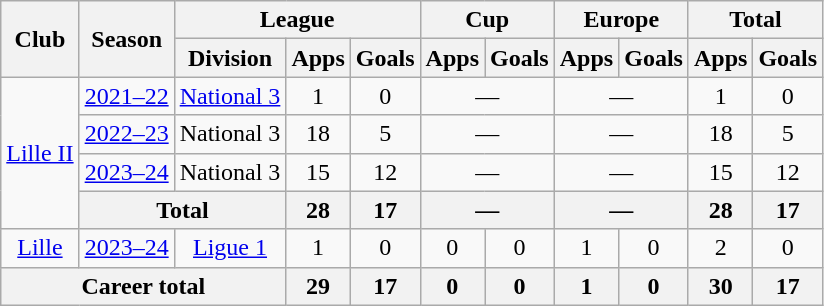<table class="wikitable" style="text-align:center">
<tr>
<th rowspan="2">Club</th>
<th rowspan="2">Season</th>
<th colspan="3">League</th>
<th colspan="2">Cup</th>
<th colspan="2">Europe</th>
<th colspan="2">Total</th>
</tr>
<tr>
<th>Division</th>
<th>Apps</th>
<th>Goals</th>
<th>Apps</th>
<th>Goals</th>
<th>Apps</th>
<th>Goals</th>
<th>Apps</th>
<th>Goals</th>
</tr>
<tr>
<td rowspan="4"><a href='#'>Lille II</a></td>
<td><a href='#'>2021–22</a></td>
<td><a href='#'>National 3</a></td>
<td>1</td>
<td>0</td>
<td colspan="2">—</td>
<td colspan="2">—</td>
<td>1</td>
<td>0</td>
</tr>
<tr>
<td><a href='#'>2022–23</a></td>
<td>National 3</td>
<td>18</td>
<td>5</td>
<td colspan="2">—</td>
<td colspan="2">—</td>
<td>18</td>
<td>5</td>
</tr>
<tr>
<td><a href='#'>2023–24</a></td>
<td>National 3</td>
<td>15</td>
<td>12</td>
<td colspan="2">—</td>
<td colspan="2">—</td>
<td>15</td>
<td>12</td>
</tr>
<tr>
<th colspan="2">Total</th>
<th>28</th>
<th>17</th>
<th colspan="2">—</th>
<th colspan="2">—</th>
<th>28</th>
<th>17</th>
</tr>
<tr>
<td><a href='#'>Lille</a></td>
<td><a href='#'>2023–24</a></td>
<td><a href='#'>Ligue 1</a></td>
<td>1</td>
<td>0</td>
<td>0</td>
<td>0</td>
<td>1</td>
<td>0</td>
<td>2</td>
<td>0</td>
</tr>
<tr>
<th colspan="3">Career total</th>
<th>29</th>
<th>17</th>
<th>0</th>
<th>0</th>
<th>1</th>
<th>0</th>
<th>30</th>
<th>17</th>
</tr>
</table>
